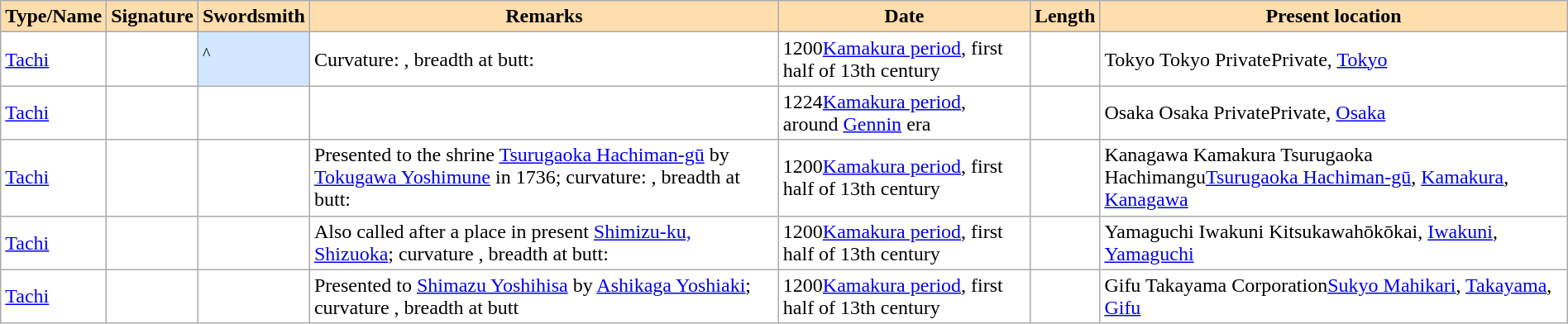<table class="wikitable" style="width:100%; background:#fff;">
<tr>
<th style="background:#ffdead;">Type/Name</th>
<th style="background:#ffdead;">Signature</th>
<th style="background:#ffdead;">Swordsmith</th>
<th style="background:#ffdead;">Remarks</th>
<th style="background:#ffdead;">Date</th>
<th style="background:#ffdead;">Length</th>
<th style="background:#ffdead;">Present location</th>
</tr>
<tr>
<td><a href='#'>Tachi</a></td>
<td></td>
<td style="background:#D0E7FF"><sup>^</sup></td>
<td>Curvature: , breadth at butt: </td>
<td><span>1200</span><a href='#'>Kamakura period</a>, first half of 13th century</td>
<td></td>
<td><span>Tokyo Tokyo Private</span>Private, <a href='#'>Tokyo</a></td>
</tr>
<tr>
<td><a href='#'>Tachi</a></td>
<td></td>
<td></td>
<td></td>
<td><span>1224</span><a href='#'>Kamakura period</a>, around <a href='#'>Gennin</a> era</td>
<td></td>
<td><span>Osaka Osaka Private</span>Private, <a href='#'>Osaka</a></td>
</tr>
<tr>
<td><a href='#'>Tachi</a></td>
<td></td>
<td></td>
<td>Presented to the shrine <a href='#'>Tsurugaoka Hachiman-gū</a> by <a href='#'>Tokugawa Yoshimune</a> in 1736; curvature: , breadth at butt: </td>
<td><span>1200</span><a href='#'>Kamakura period</a>, first half of 13th century</td>
<td></td>
<td><span>Kanagawa Kamakura Tsurugaoka Hachimangu</span><a href='#'>Tsurugaoka Hachiman-gū</a>, <a href='#'>Kamakura</a>, <a href='#'>Kanagawa</a></td>
</tr>
<tr>
<td><a href='#'>Tachi</a></td>
<td></td>
<td></td>
<td>Also called  after a place in present <a href='#'>Shimizu-ku, Shizuoka</a>; curvature , breadth at butt: </td>
<td><span>1200</span><a href='#'>Kamakura period</a>, first half of 13th century</td>
<td></td>
<td><span>Yamaguchi Iwakuni Kitsukawahōkōkai</span>, <a href='#'>Iwakuni</a>, <a href='#'>Yamaguchi</a></td>
</tr>
<tr>
<td><a href='#'>Tachi</a></td>
<td></td>
<td></td>
<td>Presented to <a href='#'>Shimazu Yoshihisa</a> by <a href='#'>Ashikaga Yoshiaki</a>; curvature , breadth at butt </td>
<td><span>1200</span><a href='#'>Kamakura period</a>, first half of 13th century</td>
<td></td>
<td><span>Gifu Takayama Corporation</span><a href='#'>Sukyo Mahikari</a>, <a href='#'>Takayama</a>, <a href='#'>Gifu</a></td>
</tr>
</table>
